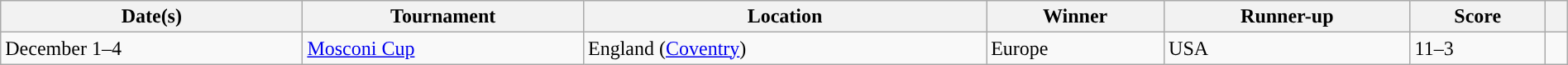<table class="sortable wikitable" width="100%" cellpadding="5" style="margin: 1em auto 1em auto">
<tr>
<th scope="col">Date(s)</th>
<th scope="col">Tournament</th>
<th scope="col">Location</th>
<th scope="col" class="unsortable">Winner</th>
<th scope="col" class="unsortable">Runner-up</th>
<th scope="col" class="unsortable">Score</th>
<th scope="col" class="unsortable"></th>
</tr>
<tr>
<td scope="row">December 1–4</td>
<td><a href='#'>Mosconi Cup</a></td>
<td>England (<a href='#'>Coventry</a>)</td>
<td>Europe</td>
<td>USA</td>
<td>11–3</td>
<td style="text-align:center;"></td>
</tr>
</table>
